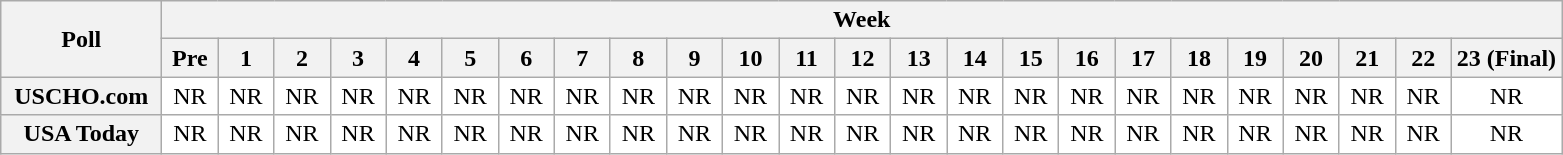<table class="wikitable" style="white-space:nowrap;">
<tr>
<th scope="col" width="100" rowspan="2">Poll</th>
<th colspan="25">Week</th>
</tr>
<tr>
<th scope="col" width="30">Pre</th>
<th scope="col" width="30">1</th>
<th scope="col" width="30">2</th>
<th scope="col" width="30">3</th>
<th scope="col" width="30">4</th>
<th scope="col" width="30">5</th>
<th scope="col" width="30">6</th>
<th scope="col" width="30">7</th>
<th scope="col" width="30">8</th>
<th scope="col" width="30">9</th>
<th scope="col" width="30">10</th>
<th scope="col" width="30">11</th>
<th scope="col" width="30">12</th>
<th scope="col" width="30">13</th>
<th scope="col" width="30">14</th>
<th scope="col" width="30">15</th>
<th scope="col" width="30">16</th>
<th scope="col" width="30">17</th>
<th scope="col" width="30">18</th>
<th scope="col" width="30">19</th>
<th scope="col" width="30">20</th>
<th scope="col" width="30">21</th>
<th scope="col" width="30">22</th>
<th scope="col" width="30">23 (Final)</th>
</tr>
<tr style="text-align:center;">
<th>USCHO.com</th>
<td bgcolor=FFFFFF>NR</td>
<td bgcolor=FFFFFF>NR</td>
<td bgcolor=FFFFFF>NR</td>
<td bgcolor=FFFFFF>NR</td>
<td bgcolor=FFFFFF>NR</td>
<td bgcolor=FFFFFF>NR</td>
<td bgcolor=FFFFFF>NR</td>
<td bgcolor=FFFFFF>NR</td>
<td bgcolor=FFFFFF>NR</td>
<td bgcolor=FFFFFF>NR</td>
<td bgcolor=FFFFFF>NR</td>
<td bgcolor=FFFFFF>NR</td>
<td bgcolor=FFFFFF>NR</td>
<td bgcolor=FFFFFF>NR</td>
<td bgcolor=FFFFFF>NR</td>
<td bgcolor=FFFFFF>NR</td>
<td bgcolor=FFFFFF>NR</td>
<td bgcolor=FFFFFF>NR</td>
<td bgcolor=FFFFFF>NR</td>
<td bgcolor=FFFFFF>NR</td>
<td bgcolor=FFFFFF>NR</td>
<td bgcolor=FFFFFF>NR</td>
<td bgcolor=FFFFFF>NR</td>
<td bgcolor=FFFFFF>NR</td>
</tr>
<tr style="text-align:center;">
<th>USA Today</th>
<td bgcolor=FFFFFF>NR</td>
<td bgcolor=FFFFFF>NR</td>
<td bgcolor=FFFFFF>NR</td>
<td bgcolor=FFFFFF>NR</td>
<td bgcolor=FFFFFF>NR</td>
<td bgcolor=FFFFFF>NR</td>
<td bgcolor=FFFFFF>NR</td>
<td bgcolor=FFFFFF>NR</td>
<td bgcolor=FFFFFF>NR</td>
<td bgcolor=FFFFFF>NR</td>
<td bgcolor=FFFFFF>NR</td>
<td bgcolor=FFFFFF>NR</td>
<td bgcolor=FFFFFF>NR</td>
<td bgcolor=FFFFFF>NR</td>
<td bgcolor=FFFFFF>NR</td>
<td bgcolor=FFFFFF>NR</td>
<td bgcolor=FFFFFF>NR</td>
<td bgcolor=FFFFFF>NR</td>
<td bgcolor=FFFFFF>NR</td>
<td bgcolor=FFFFFF>NR</td>
<td bgcolor=FFFFFF>NR</td>
<td bgcolor=FFFFFF>NR</td>
<td bgcolor=FFFFFF>NR</td>
<td bgcolor=FFFFFF>NR</td>
</tr>
</table>
